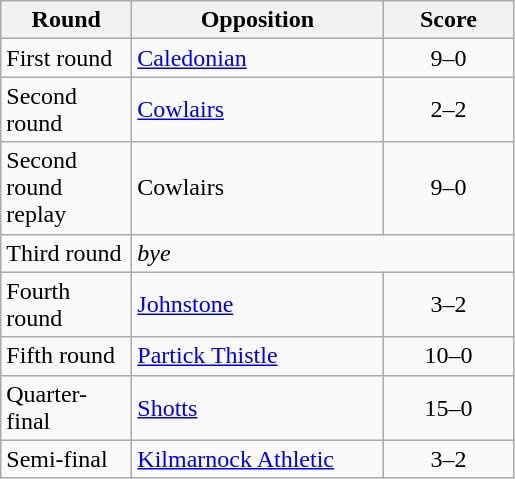<table class="wikitable" style="text-align:left;margin-left:1em;float:left">
<tr>
<th width=80>Round</th>
<th width=160>Opposition</th>
<th width=80>Score</th>
</tr>
<tr>
<td>First round</td>
<td><a href='#'>Caledonian</a></td>
<td align=center>9–0</td>
</tr>
<tr>
<td>Second round</td>
<td><a href='#'>Cowlairs</a></td>
<td align=center>2–2</td>
</tr>
<tr>
<td>Second round replay</td>
<td>Cowlairs</td>
<td align=center>9–0</td>
</tr>
<tr>
<td>Third round</td>
<td colspan="2"><em>bye</em></td>
</tr>
<tr>
<td>Fourth round</td>
<td><a href='#'>Johnstone</a></td>
<td align=center>3–2</td>
</tr>
<tr>
<td>Fifth round</td>
<td><a href='#'>Partick Thistle</a></td>
<td align=center>10–0</td>
</tr>
<tr>
<td>Quarter-final</td>
<td><a href='#'>Shotts</a></td>
<td align=center>15–0</td>
</tr>
<tr>
<td>Semi-final</td>
<td><a href='#'>Kilmarnock Athletic</a></td>
<td align=center>3–2</td>
</tr>
</table>
